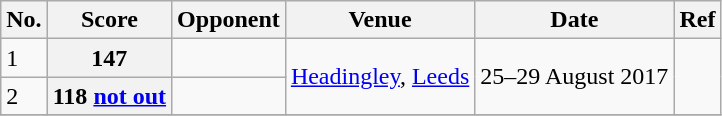<table class="wikitable plainrowheaders sortable">
<tr>
<th>No.</th>
<th>Score</th>
<th>Opponent</th>
<th>Venue</th>
<th>Date</th>
<th>Ref</th>
</tr>
<tr>
<td>1</td>
<th scope="row">147</th>
<td></td>
<td rowspan="2"><a href='#'>Headingley</a>, <a href='#'>Leeds</a></td>
<td rowspan="2">25–29 August 2017</td>
<td rowspan="2"></td>
</tr>
<tr>
<td>2</td>
<th scope="row">118 <a href='#'>not out</a></th>
<td></td>
</tr>
<tr>
</tr>
</table>
